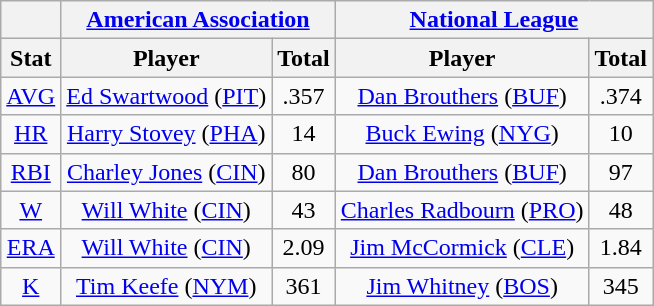<table class="wikitable" style="text-align:center;">
<tr>
<th></th>
<th colspan=2><a href='#'>American Association</a></th>
<th colspan=2><a href='#'>National League</a></th>
</tr>
<tr>
<th>Stat</th>
<th>Player</th>
<th>Total</th>
<th>Player</th>
<th>Total</th>
</tr>
<tr>
<td><a href='#'>AVG</a></td>
<td><a href='#'>Ed Swartwood</a> (<a href='#'>PIT</a>)</td>
<td>.357</td>
<td><a href='#'>Dan Brouthers</a> (<a href='#'>BUF</a>)</td>
<td>.374</td>
</tr>
<tr>
<td><a href='#'>HR</a></td>
<td><a href='#'>Harry Stovey</a> (<a href='#'>PHA</a>)</td>
<td>14</td>
<td><a href='#'>Buck Ewing</a> (<a href='#'>NYG</a>)</td>
<td>10</td>
</tr>
<tr>
<td><a href='#'>RBI</a></td>
<td><a href='#'>Charley Jones</a> (<a href='#'>CIN</a>)</td>
<td>80</td>
<td><a href='#'>Dan Brouthers</a> (<a href='#'>BUF</a>)</td>
<td>97</td>
</tr>
<tr>
<td><a href='#'>W</a></td>
<td><a href='#'>Will White</a> (<a href='#'>CIN</a>)</td>
<td>43</td>
<td><a href='#'>Charles Radbourn</a> (<a href='#'>PRO</a>)</td>
<td>48</td>
</tr>
<tr>
<td><a href='#'>ERA</a></td>
<td><a href='#'>Will White</a> (<a href='#'>CIN</a>)</td>
<td>2.09</td>
<td><a href='#'>Jim McCormick</a> (<a href='#'>CLE</a>)</td>
<td>1.84</td>
</tr>
<tr>
<td><a href='#'>K</a></td>
<td><a href='#'>Tim Keefe</a> (<a href='#'>NYM</a>)</td>
<td>361</td>
<td><a href='#'>Jim Whitney</a> (<a href='#'>BOS</a>)</td>
<td>345</td>
</tr>
</table>
